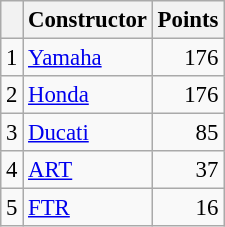<table class="wikitable" style="font-size: 95%;">
<tr>
<th></th>
<th>Constructor</th>
<th>Points</th>
</tr>
<tr>
<td align=center>1</td>
<td> <a href='#'>Yamaha</a></td>
<td align=right>176</td>
</tr>
<tr>
<td align=center>2</td>
<td> <a href='#'>Honda</a></td>
<td align=right>176</td>
</tr>
<tr>
<td align=center>3</td>
<td> <a href='#'>Ducati</a></td>
<td align=right>85</td>
</tr>
<tr>
<td align=center>4</td>
<td> <a href='#'>ART</a></td>
<td align=right>37</td>
</tr>
<tr>
<td align=center>5</td>
<td> <a href='#'>FTR</a></td>
<td align=right>16</td>
</tr>
</table>
